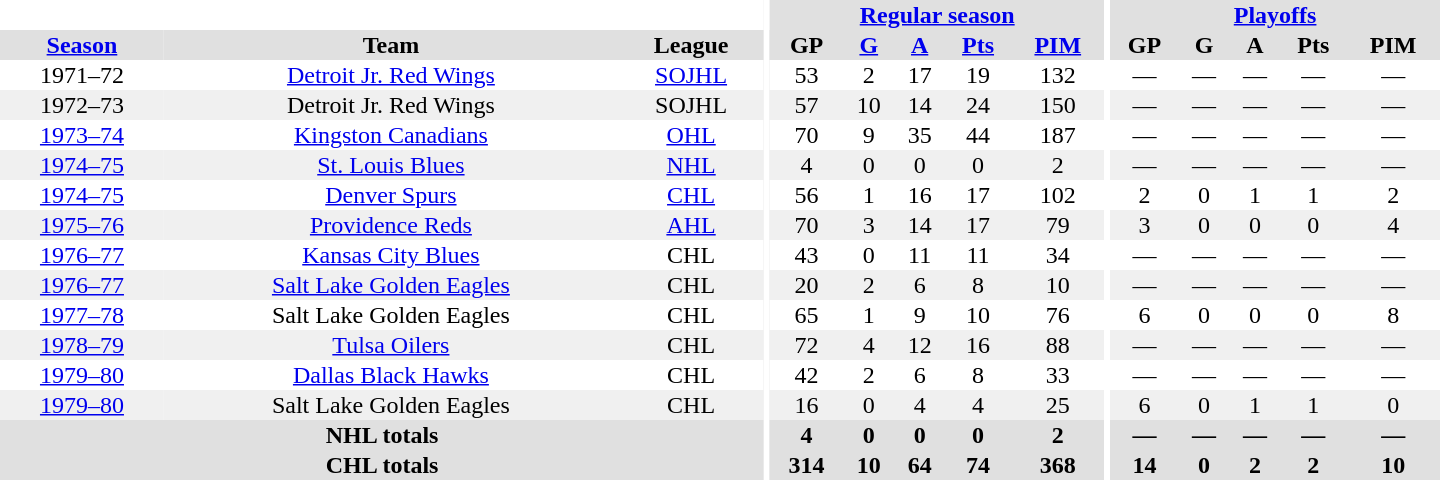<table border="0" cellpadding="1" cellspacing="0" style="text-align:center; width:60em">
<tr bgcolor="#e0e0e0">
<th colspan="3" bgcolor="#ffffff"></th>
<th rowspan="99" bgcolor="#ffffff"></th>
<th colspan="5"><a href='#'>Regular season</a></th>
<th rowspan="99" bgcolor="#ffffff"></th>
<th colspan="5"><a href='#'>Playoffs</a></th>
</tr>
<tr bgcolor="#e0e0e0">
<th><a href='#'>Season</a></th>
<th>Team</th>
<th>League</th>
<th>GP</th>
<th><a href='#'>G</a></th>
<th><a href='#'>A</a></th>
<th><a href='#'>Pts</a></th>
<th><a href='#'>PIM</a></th>
<th>GP</th>
<th>G</th>
<th>A</th>
<th>Pts</th>
<th>PIM</th>
</tr>
<tr>
<td>1971–72</td>
<td><a href='#'>Detroit Jr. Red Wings</a></td>
<td><a href='#'>SOJHL</a></td>
<td>53</td>
<td>2</td>
<td>17</td>
<td>19</td>
<td>132</td>
<td>—</td>
<td>—</td>
<td>—</td>
<td>—</td>
<td>—</td>
</tr>
<tr bgcolor="#f0f0f0">
<td>1972–73</td>
<td>Detroit Jr. Red Wings</td>
<td>SOJHL</td>
<td>57</td>
<td>10</td>
<td>14</td>
<td>24</td>
<td>150</td>
<td>—</td>
<td>—</td>
<td>—</td>
<td>—</td>
<td>—</td>
</tr>
<tr>
<td><a href='#'>1973–74</a></td>
<td><a href='#'>Kingston Canadians</a></td>
<td><a href='#'>OHL</a></td>
<td>70</td>
<td>9</td>
<td>35</td>
<td>44</td>
<td>187</td>
<td>—</td>
<td>—</td>
<td>—</td>
<td>—</td>
<td>—</td>
</tr>
<tr bgcolor="#f0f0f0">
<td><a href='#'>1974–75</a></td>
<td><a href='#'>St. Louis Blues</a></td>
<td><a href='#'>NHL</a></td>
<td>4</td>
<td>0</td>
<td>0</td>
<td>0</td>
<td>2</td>
<td>—</td>
<td>—</td>
<td>—</td>
<td>—</td>
<td>—</td>
</tr>
<tr>
<td><a href='#'>1974–75</a></td>
<td><a href='#'>Denver Spurs</a></td>
<td><a href='#'>CHL</a></td>
<td>56</td>
<td>1</td>
<td>16</td>
<td>17</td>
<td>102</td>
<td>2</td>
<td>0</td>
<td>1</td>
<td>1</td>
<td>2</td>
</tr>
<tr bgcolor="#f0f0f0">
<td><a href='#'>1975–76</a></td>
<td><a href='#'>Providence Reds</a></td>
<td><a href='#'>AHL</a></td>
<td>70</td>
<td>3</td>
<td>14</td>
<td>17</td>
<td>79</td>
<td>3</td>
<td>0</td>
<td>0</td>
<td>0</td>
<td>4</td>
</tr>
<tr>
<td><a href='#'>1976–77</a></td>
<td><a href='#'>Kansas City Blues</a></td>
<td>CHL</td>
<td>43</td>
<td>0</td>
<td>11</td>
<td>11</td>
<td>34</td>
<td>—</td>
<td>—</td>
<td>—</td>
<td>—</td>
<td>—</td>
</tr>
<tr bgcolor="#f0f0f0">
<td><a href='#'>1976–77</a></td>
<td><a href='#'>Salt Lake Golden Eagles</a></td>
<td>CHL</td>
<td>20</td>
<td>2</td>
<td>6</td>
<td>8</td>
<td>10</td>
<td>—</td>
<td>—</td>
<td>—</td>
<td>—</td>
<td>—</td>
</tr>
<tr>
<td><a href='#'>1977–78</a></td>
<td>Salt Lake Golden Eagles</td>
<td>CHL</td>
<td>65</td>
<td>1</td>
<td>9</td>
<td>10</td>
<td>76</td>
<td>6</td>
<td>0</td>
<td>0</td>
<td>0</td>
<td>8</td>
</tr>
<tr bgcolor="#f0f0f0">
<td><a href='#'>1978–79</a></td>
<td><a href='#'>Tulsa Oilers</a></td>
<td>CHL</td>
<td>72</td>
<td>4</td>
<td>12</td>
<td>16</td>
<td>88</td>
<td>—</td>
<td>—</td>
<td>—</td>
<td>—</td>
<td>—</td>
</tr>
<tr>
<td><a href='#'>1979–80</a></td>
<td><a href='#'>Dallas Black Hawks</a></td>
<td>CHL</td>
<td>42</td>
<td>2</td>
<td>6</td>
<td>8</td>
<td>33</td>
<td>—</td>
<td>—</td>
<td>—</td>
<td>—</td>
<td>—</td>
</tr>
<tr bgcolor="#f0f0f0">
<td><a href='#'>1979–80</a></td>
<td>Salt Lake Golden Eagles</td>
<td>CHL</td>
<td>16</td>
<td>0</td>
<td>4</td>
<td>4</td>
<td>25</td>
<td>6</td>
<td>0</td>
<td>1</td>
<td>1</td>
<td>0</td>
</tr>
<tr>
</tr>
<tr ALIGN="center" bgcolor="#e0e0e0">
<th colspan="3">NHL totals</th>
<th ALIGN="center">4</th>
<th ALIGN="center">0</th>
<th ALIGN="center">0</th>
<th ALIGN="center">0</th>
<th ALIGN="center">2</th>
<th ALIGN="center">—</th>
<th ALIGN="center">—</th>
<th ALIGN="center">—</th>
<th ALIGN="center">—</th>
<th ALIGN="center">—</th>
</tr>
<tr>
</tr>
<tr ALIGN="center" bgcolor="#e0e0e0">
<th colspan="3">CHL totals</th>
<th ALIGN="center">314</th>
<th ALIGN="center">10</th>
<th ALIGN="center">64</th>
<th ALIGN="center">74</th>
<th ALIGN="center">368</th>
<th ALIGN="center">14</th>
<th ALIGN="center">0</th>
<th ALIGN="center">2</th>
<th ALIGN="center">2</th>
<th ALIGN="center">10</th>
</tr>
</table>
